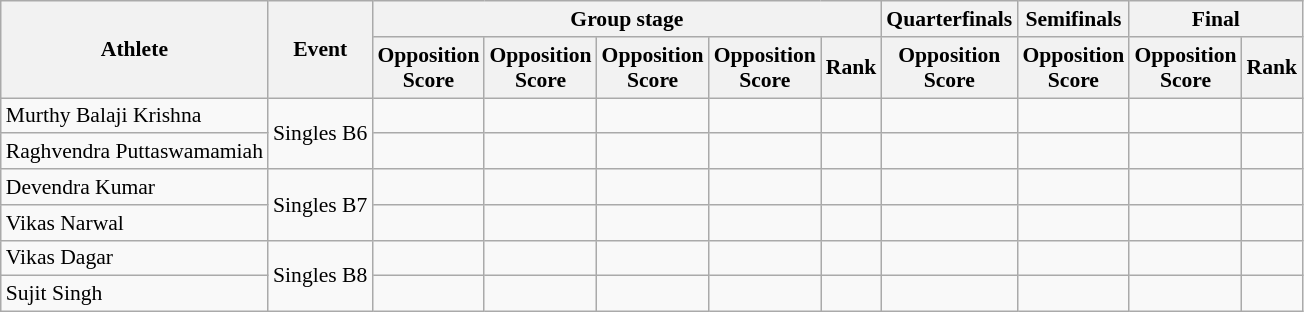<table class="wikitable" style="text-align:center; font-size:90%">
<tr>
<th rowspan="2">Athlete</th>
<th rowspan="2">Event</th>
<th colspan="5">Group stage</th>
<th>Quarterfinals</th>
<th>Semifinals</th>
<th colspan="2">Final</th>
</tr>
<tr>
<th>Opposition<br>Score</th>
<th>Opposition<br>Score</th>
<th>Opposition<br>Score</th>
<th>Opposition<br>Score</th>
<th>Rank</th>
<th>Opposition<br>Score</th>
<th>Opposition<br>Score</th>
<th>Opposition<br>Score</th>
<th>Rank</th>
</tr>
<tr>
<td align="left">Murthy Balaji Krishna</td>
<td rowspan="2">Singles B6</td>
<td></td>
<td></td>
<td></td>
<td></td>
<td></td>
<td></td>
<td></td>
<td></td>
<td></td>
</tr>
<tr>
<td align="left">Raghvendra Puttaswamamiah</td>
<td></td>
<td></td>
<td></td>
<td></td>
<td></td>
<td></td>
<td></td>
<td></td>
<td></td>
</tr>
<tr>
<td align="left">Devendra Kumar</td>
<td rowspan="2">Singles B7</td>
<td></td>
<td></td>
<td></td>
<td></td>
<td></td>
<td></td>
<td></td>
<td></td>
<td></td>
</tr>
<tr>
<td align="left">Vikas Narwal</td>
<td></td>
<td></td>
<td></td>
<td></td>
<td></td>
<td></td>
<td></td>
<td></td>
<td></td>
</tr>
<tr>
<td align="left">Vikas Dagar</td>
<td rowspan="2">Singles B8</td>
<td></td>
<td></td>
<td></td>
<td></td>
<td></td>
<td></td>
<td></td>
<td></td>
<td></td>
</tr>
<tr>
<td align="left">Sujit Singh</td>
<td></td>
<td></td>
<td></td>
<td></td>
<td></td>
<td></td>
<td></td>
<td></td>
<td></td>
</tr>
</table>
